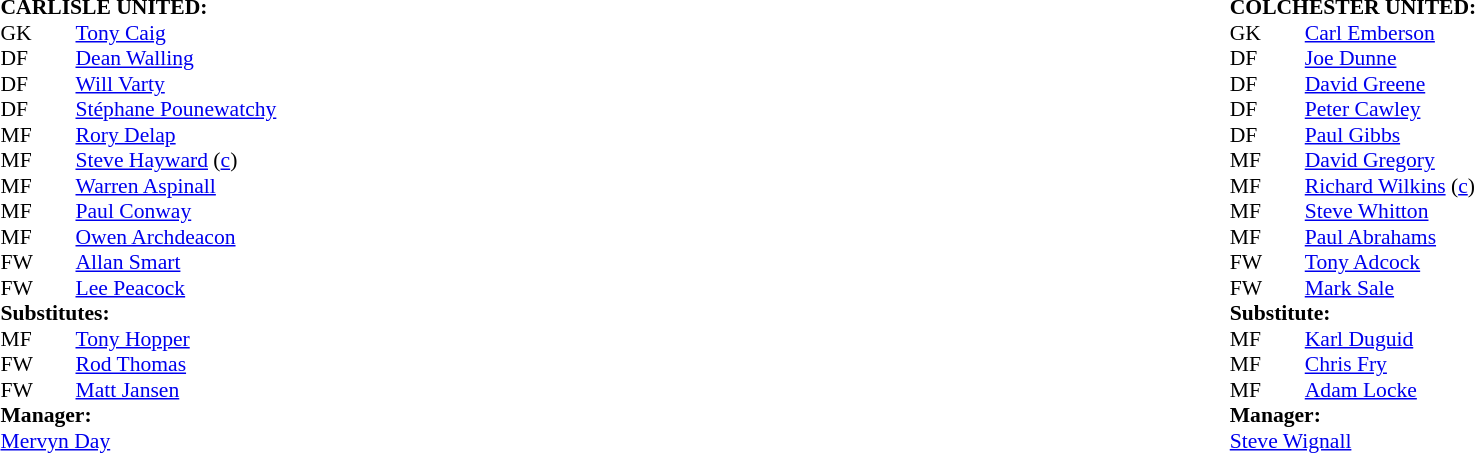<table width="100%">
<tr>
<td valign="top" width="50%"><br><table style="font-size: 90%" cellspacing="0" cellpadding="0">
<tr>
<td colspan="4"><strong>CARLISLE UNITED:</strong></td>
</tr>
<tr>
<th width="25"></th>
<th width="25"></th>
<th width="200"></th>
<th></th>
</tr>
<tr>
<td>GK</td>
<td></td>
<td><a href='#'>Tony Caig</a></td>
</tr>
<tr>
<td>DF</td>
<td></td>
<td><a href='#'>Dean Walling</a></td>
</tr>
<tr>
<td>DF</td>
<td></td>
<td><a href='#'>Will Varty</a></td>
</tr>
<tr>
<td>DF</td>
<td></td>
<td><a href='#'>Stéphane Pounewatchy</a></td>
</tr>
<tr>
<td>MF</td>
<td></td>
<td><a href='#'>Rory Delap</a></td>
</tr>
<tr>
<td>MF</td>
<td></td>
<td><a href='#'>Steve Hayward</a> (<a href='#'>c</a>)</td>
<td></td>
</tr>
<tr>
<td>MF</td>
<td></td>
<td><a href='#'>Warren Aspinall</a></td>
<td></td>
</tr>
<tr>
<td>MF</td>
<td></td>
<td><a href='#'>Paul Conway</a></td>
<td></td>
</tr>
<tr>
<td>MF</td>
<td></td>
<td><a href='#'>Owen Archdeacon</a></td>
</tr>
<tr>
<td>FW</td>
<td></td>
<td><a href='#'>Allan Smart</a></td>
<td></td>
</tr>
<tr>
<td>FW</td>
<td></td>
<td><a href='#'>Lee Peacock</a></td>
</tr>
<tr>
<td colspan=3><strong>Substitutes:</strong></td>
</tr>
<tr>
<td>MF</td>
<td></td>
<td><a href='#'>Tony Hopper</a></td>
</tr>
<tr>
<td>FW</td>
<td></td>
<td><a href='#'>Rod Thomas</a></td>
<td> </td>
</tr>
<tr>
<td>FW</td>
<td></td>
<td><a href='#'>Matt Jansen</a></td>
<td></td>
</tr>
<tr>
<td colspan=4><strong>Manager:</strong></td>
</tr>
<tr>
<td colspan="4"><a href='#'>Mervyn Day</a></td>
</tr>
</table>
</td>
<td valign="top" width="50%"><br><table style="font-size: 90%" cellspacing="0" cellpadding="0" align="center">
<tr>
<td colspan="4"><strong>COLCHESTER UNITED:</strong></td>
</tr>
<tr>
<th width="25"></th>
<th width="25"></th>
<th width="200"></th>
<th></th>
</tr>
<tr>
</tr>
<tr>
<td>GK</td>
<td></td>
<td><a href='#'>Carl Emberson</a></td>
</tr>
<tr>
<td>DF</td>
<td></td>
<td><a href='#'>Joe Dunne</a></td>
<td></td>
</tr>
<tr>
<td>DF</td>
<td></td>
<td><a href='#'>David Greene</a></td>
<td></td>
</tr>
<tr>
<td>DF</td>
<td></td>
<td><a href='#'>Peter Cawley</a></td>
<td></td>
</tr>
<tr>
<td>DF</td>
<td></td>
<td><a href='#'>Paul Gibbs</a></td>
<td> </td>
</tr>
<tr>
<td>MF</td>
<td></td>
<td><a href='#'>David Gregory</a></td>
<td> </td>
</tr>
<tr>
<td>MF</td>
<td></td>
<td><a href='#'>Richard Wilkins</a> (<a href='#'>c</a>)</td>
</tr>
<tr>
<td>MF</td>
<td></td>
<td><a href='#'>Steve Whitton</a></td>
</tr>
<tr>
<td>MF</td>
<td></td>
<td><a href='#'>Paul Abrahams</a></td>
<td></td>
</tr>
<tr>
<td>FW</td>
<td></td>
<td><a href='#'>Tony Adcock</a></td>
<td></td>
</tr>
<tr>
<td>FW</td>
<td></td>
<td><a href='#'>Mark Sale</a></td>
<td></td>
</tr>
<tr>
<td colspan=4><strong>Substitute:</strong></td>
</tr>
<tr>
<td>MF</td>
<td></td>
<td><a href='#'>Karl Duguid</a></td>
<td></td>
</tr>
<tr>
<td>MF</td>
<td></td>
<td><a href='#'>Chris Fry</a></td>
<td></td>
</tr>
<tr>
<td>MF</td>
<td></td>
<td><a href='#'>Adam Locke</a></td>
<td></td>
</tr>
<tr>
<td colspan=4><strong>Manager:</strong></td>
</tr>
<tr>
<td colspan="4"><a href='#'>Steve Wignall</a></td>
</tr>
</table>
</td>
</tr>
</table>
